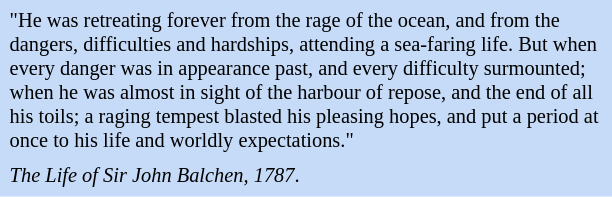<table class="toccolours" style="float: right; margin-left: 2em; margin-right: 1em; font-size: 85%; background:#c6dbf7; color:black; width:30em; max-width: 40%;" cellspacing="5">
<tr>
<td style="text-align: left;">"He was retreating forever from the rage of the ocean, and from the dangers, difficulties and hardships, attending a sea-faring life. But when every danger was in appearance past, and every difficulty surmounted; when he was almost in sight of the harbour of repose, and the end of all his toils; a raging tempest blasted his pleasing hopes, and put a period at once to his life and worldly expectations."</td>
</tr>
<tr>
<td style="text-align: left;"><em>The Life of Sir John Balchen, 1787</em>.</td>
</tr>
</table>
